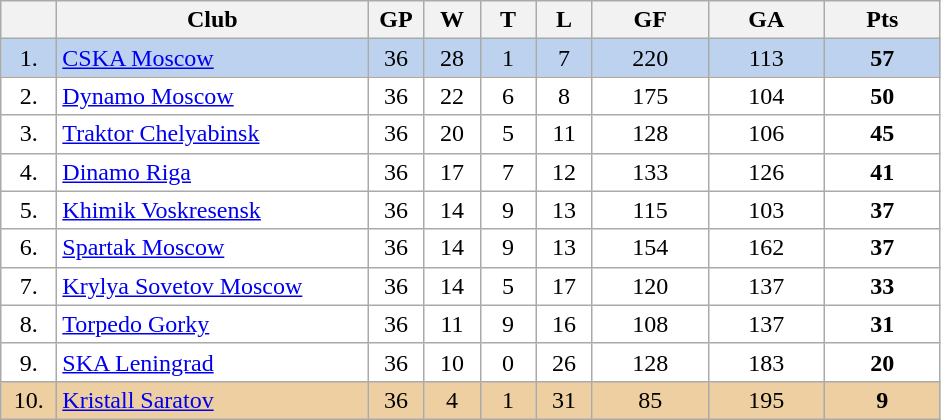<table class="wikitable">
<tr>
<th width="30"></th>
<th width="200">Club</th>
<th width="30">GP</th>
<th width="30">W</th>
<th width="30">T</th>
<th width="30">L</th>
<th width="70">GF</th>
<th width="70">GA</th>
<th width="70">Pts</th>
</tr>
<tr bgcolor="#BCD2EE" align="center">
<td>1.</td>
<td align="left"><a href='#'>CSKA Moscow</a></td>
<td>36</td>
<td>28</td>
<td>1</td>
<td>7</td>
<td>220</td>
<td>113</td>
<td><strong>57</strong></td>
</tr>
<tr bgcolor="#FFFFFF" align="center">
<td>2.</td>
<td align="left"><a href='#'>Dynamo Moscow</a></td>
<td>36</td>
<td>22</td>
<td>6</td>
<td>8</td>
<td>175</td>
<td>104</td>
<td><strong>50</strong></td>
</tr>
<tr bgcolor="#FFFFFF" align="center">
<td>3.</td>
<td align="left"><a href='#'>Traktor Chelyabinsk</a></td>
<td>36</td>
<td>20</td>
<td>5</td>
<td>11</td>
<td>128</td>
<td>106</td>
<td><strong>45</strong></td>
</tr>
<tr bgcolor="#FFFFFF" align="center">
<td>4.</td>
<td align="left"><a href='#'>Dinamo Riga</a></td>
<td>36</td>
<td>17</td>
<td>7</td>
<td>12</td>
<td>133</td>
<td>126</td>
<td><strong>41</strong></td>
</tr>
<tr bgcolor="#FFFFFF" align="center">
<td>5.</td>
<td align="left"><a href='#'>Khimik Voskresensk</a></td>
<td>36</td>
<td>14</td>
<td>9</td>
<td>13</td>
<td>115</td>
<td>103</td>
<td><strong>37</strong></td>
</tr>
<tr bgcolor="#FFFFFF" align="center">
<td>6.</td>
<td align="left"><a href='#'>Spartak Moscow</a></td>
<td>36</td>
<td>14</td>
<td>9</td>
<td>13</td>
<td>154</td>
<td>162</td>
<td><strong>37</strong></td>
</tr>
<tr bgcolor="#FFFFFF" align="center">
<td>7.</td>
<td align="left"><a href='#'>Krylya Sovetov Moscow</a></td>
<td>36</td>
<td>14</td>
<td>5</td>
<td>17</td>
<td>120</td>
<td>137</td>
<td><strong>33</strong></td>
</tr>
<tr bgcolor="#FFFFFF" align="center">
<td>8.</td>
<td align="left"><a href='#'>Torpedo Gorky</a></td>
<td>36</td>
<td>11</td>
<td>9</td>
<td>16</td>
<td>108</td>
<td>137</td>
<td><strong>31</strong></td>
</tr>
<tr bgcolor="#FFFFFF" align="center">
<td>9.</td>
<td align="left"><a href='#'>SKA Leningrad</a></td>
<td>36</td>
<td>10</td>
<td>0</td>
<td>26</td>
<td>128</td>
<td>183</td>
<td><strong>20</strong></td>
</tr>
<tr bgcolor="#EECFA1" align="center">
<td>10.</td>
<td align="left"><a href='#'>Kristall Saratov</a></td>
<td>36</td>
<td>4</td>
<td>1</td>
<td>31</td>
<td>85</td>
<td>195</td>
<td><strong>9</strong></td>
</tr>
</table>
